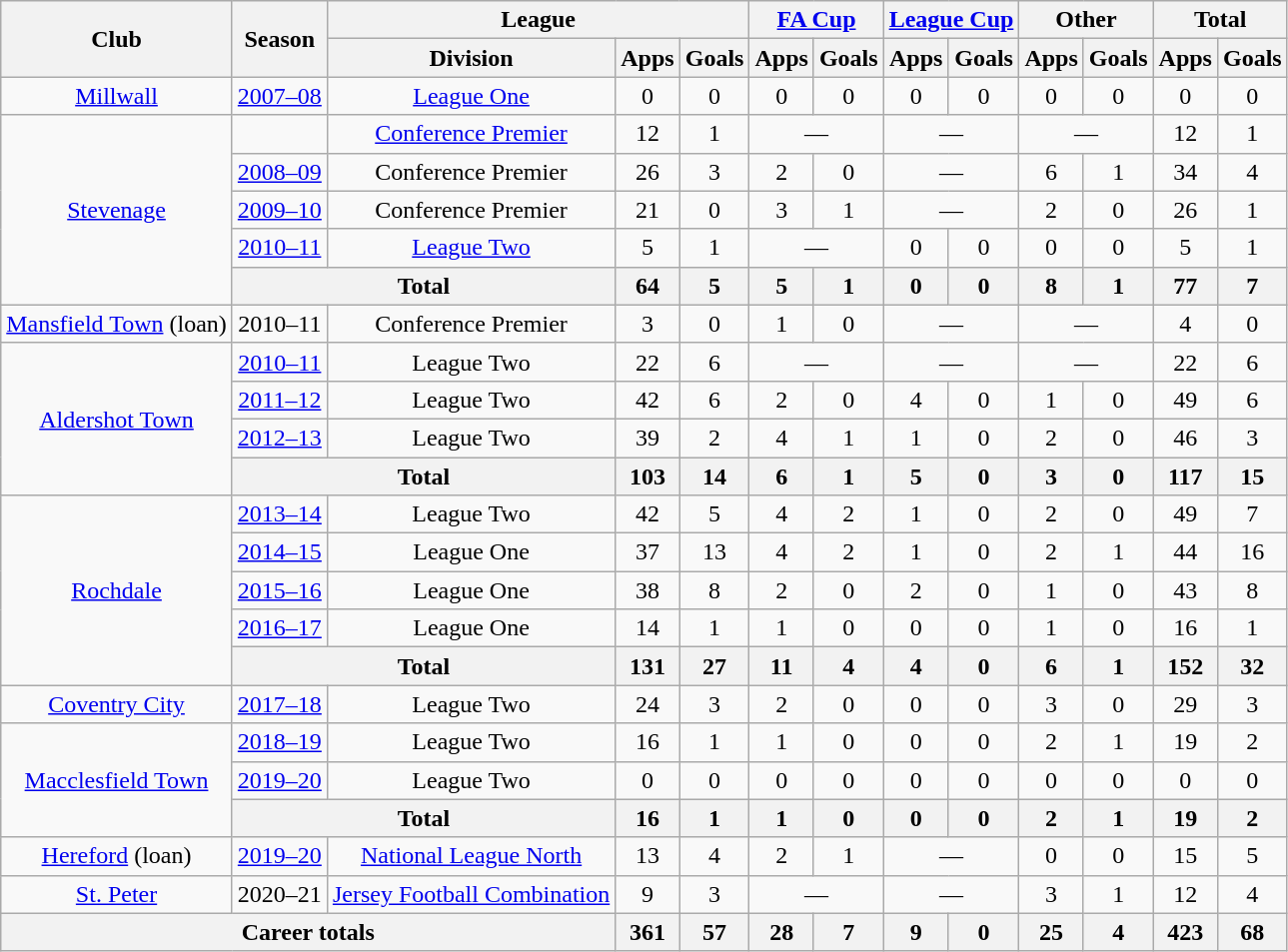<table class="wikitable" style="text-align: center">
<tr>
<th rowspan=2>Club</th>
<th rowspan=2>Season</th>
<th colspan=3>League</th>
<th colspan=2><a href='#'>FA Cup</a></th>
<th colspan=2><a href='#'>League Cup</a></th>
<th colspan=2>Other</th>
<th colspan=2>Total</th>
</tr>
<tr>
<th>Division</th>
<th>Apps</th>
<th>Goals</th>
<th>Apps</th>
<th>Goals</th>
<th>Apps</th>
<th>Goals</th>
<th>Apps</th>
<th>Goals</th>
<th>Apps</th>
<th>Goals</th>
</tr>
<tr>
<td><a href='#'>Millwall</a></td>
<td><a href='#'>2007–08</a></td>
<td><a href='#'>League One</a></td>
<td>0</td>
<td>0</td>
<td>0</td>
<td>0</td>
<td>0</td>
<td>0</td>
<td>0</td>
<td>0</td>
<td>0</td>
<td>0</td>
</tr>
<tr>
<td rowspan="5"><a href='#'>Stevenage</a></td>
<td></td>
<td><a href='#'>Conference Premier</a></td>
<td>12</td>
<td>1</td>
<td colspan="2">—</td>
<td colspan="2">—</td>
<td colspan="2">—</td>
<td>12</td>
<td>1</td>
</tr>
<tr>
<td><a href='#'>2008–09</a></td>
<td>Conference Premier</td>
<td>26</td>
<td>3</td>
<td>2</td>
<td>0</td>
<td colspan="2">—</td>
<td>6</td>
<td>1</td>
<td>34</td>
<td>4</td>
</tr>
<tr>
<td><a href='#'>2009–10</a></td>
<td>Conference Premier</td>
<td>21</td>
<td>0</td>
<td>3</td>
<td>1</td>
<td colspan="2">—</td>
<td>2</td>
<td>0</td>
<td>26</td>
<td>1</td>
</tr>
<tr>
<td><a href='#'>2010–11</a></td>
<td><a href='#'>League Two</a></td>
<td>5</td>
<td>1</td>
<td colspan="2">—</td>
<td>0</td>
<td>0</td>
<td>0</td>
<td>0</td>
<td>5</td>
<td>1</td>
</tr>
<tr>
<th colspan=2>Total</th>
<th>64</th>
<th>5</th>
<th>5</th>
<th>1</th>
<th>0</th>
<th>0</th>
<th>8</th>
<th>1</th>
<th>77</th>
<th>7</th>
</tr>
<tr>
<td><a href='#'>Mansfield Town</a> (loan)</td>
<td>2010–11</td>
<td>Conference Premier</td>
<td>3</td>
<td>0</td>
<td>1</td>
<td>0</td>
<td colspan="2">—</td>
<td colspan="2">—</td>
<td>4</td>
<td>0</td>
</tr>
<tr>
<td rowspan="4"><a href='#'>Aldershot Town</a></td>
<td><a href='#'>2010–11</a></td>
<td>League Two</td>
<td>22</td>
<td>6</td>
<td colspan="2">—</td>
<td colspan="2">—</td>
<td colspan="2">—</td>
<td>22</td>
<td>6</td>
</tr>
<tr>
<td><a href='#'>2011–12</a></td>
<td>League Two</td>
<td>42</td>
<td>6</td>
<td>2</td>
<td>0</td>
<td>4</td>
<td>0</td>
<td>1</td>
<td>0</td>
<td>49</td>
<td>6</td>
</tr>
<tr>
<td><a href='#'>2012–13</a></td>
<td>League Two</td>
<td>39</td>
<td>2</td>
<td>4</td>
<td>1</td>
<td>1</td>
<td>0</td>
<td>2</td>
<td>0</td>
<td>46</td>
<td>3</td>
</tr>
<tr>
<th colspan=2>Total</th>
<th>103</th>
<th>14</th>
<th>6</th>
<th>1</th>
<th>5</th>
<th>0</th>
<th>3</th>
<th>0</th>
<th>117</th>
<th>15</th>
</tr>
<tr>
<td rowspan="5"><a href='#'>Rochdale</a></td>
<td><a href='#'>2013–14</a></td>
<td>League Two</td>
<td>42</td>
<td>5</td>
<td>4</td>
<td>2</td>
<td>1</td>
<td>0</td>
<td>2</td>
<td>0</td>
<td>49</td>
<td>7</td>
</tr>
<tr>
<td><a href='#'>2014–15</a></td>
<td>League One</td>
<td>37</td>
<td>13</td>
<td>4</td>
<td>2</td>
<td>1</td>
<td>0</td>
<td>2</td>
<td>1</td>
<td>44</td>
<td>16</td>
</tr>
<tr>
<td><a href='#'>2015–16</a></td>
<td>League One</td>
<td>38</td>
<td>8</td>
<td>2</td>
<td>0</td>
<td>2</td>
<td>0</td>
<td>1</td>
<td>0</td>
<td>43</td>
<td>8</td>
</tr>
<tr>
<td><a href='#'>2016–17</a></td>
<td>League One</td>
<td>14</td>
<td>1</td>
<td>1</td>
<td>0</td>
<td>0</td>
<td>0</td>
<td>1</td>
<td>0</td>
<td>16</td>
<td>1</td>
</tr>
<tr>
<th colspan=2>Total</th>
<th>131</th>
<th>27</th>
<th>11</th>
<th>4</th>
<th>4</th>
<th>0</th>
<th>6</th>
<th>1</th>
<th>152</th>
<th>32</th>
</tr>
<tr>
<td><a href='#'>Coventry City</a></td>
<td><a href='#'>2017–18</a></td>
<td>League Two</td>
<td>24</td>
<td>3</td>
<td>2</td>
<td>0</td>
<td>0</td>
<td>0</td>
<td>3</td>
<td>0</td>
<td>29</td>
<td>3</td>
</tr>
<tr>
<td rowspan="3"><a href='#'>Macclesfield Town</a></td>
<td><a href='#'>2018–19</a></td>
<td>League Two</td>
<td>16</td>
<td>1</td>
<td>1</td>
<td>0</td>
<td>0</td>
<td>0</td>
<td>2</td>
<td>1</td>
<td>19</td>
<td>2</td>
</tr>
<tr>
<td><a href='#'>2019–20</a></td>
<td>League Two</td>
<td>0</td>
<td>0</td>
<td>0</td>
<td>0</td>
<td>0</td>
<td>0</td>
<td>0</td>
<td>0</td>
<td>0</td>
<td>0</td>
</tr>
<tr>
<th colspan=2>Total</th>
<th>16</th>
<th>1</th>
<th>1</th>
<th>0</th>
<th>0</th>
<th>0</th>
<th>2</th>
<th>1</th>
<th>19</th>
<th>2</th>
</tr>
<tr>
<td rowspan="1"><a href='#'>Hereford</a> (loan)</td>
<td><a href='#'>2019–20</a></td>
<td><a href='#'>National League North</a></td>
<td>13</td>
<td>4</td>
<td>2</td>
<td>1</td>
<td colspan="2">—</td>
<td>0</td>
<td>0</td>
<td>15</td>
<td>5</td>
</tr>
<tr>
<td rowspan="1"><a href='#'>St. Peter</a></td>
<td>2020–21</td>
<td><a href='#'>Jersey Football Combination</a></td>
<td>9</td>
<td>3</td>
<td colspan="2">—</td>
<td colspan="2">—</td>
<td>3</td>
<td>1</td>
<td>12</td>
<td>4</td>
</tr>
<tr>
<th colspan="3">Career totals</th>
<th>361</th>
<th>57</th>
<th>28</th>
<th>7</th>
<th>9</th>
<th>0</th>
<th>25</th>
<th>4</th>
<th>423</th>
<th>68</th>
</tr>
</table>
